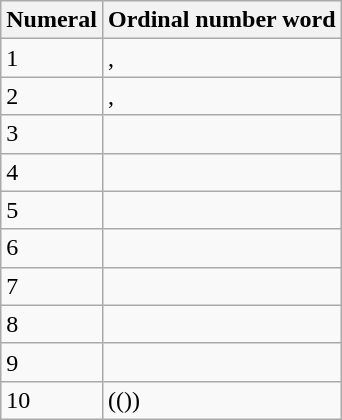<table class="wikitable">
<tr>
<th>Numeral</th>
<th>Ordinal number word</th>
</tr>
<tr>
<td>1</td>
<td>, </td>
</tr>
<tr>
<td>2</td>
<td>, </td>
</tr>
<tr>
<td>3</td>
<td></td>
</tr>
<tr>
<td>4</td>
<td></td>
</tr>
<tr>
<td>5</td>
<td></td>
</tr>
<tr>
<td>6</td>
<td></td>
</tr>
<tr>
<td>7</td>
<td></td>
</tr>
<tr>
<td>8</td>
<td></td>
</tr>
<tr>
<td>9</td>
<td></td>
</tr>
<tr>
<td>10</td>
<td>(())</td>
</tr>
</table>
